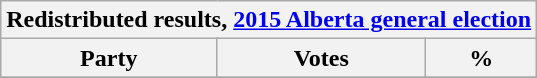<table class="wikitable">
<tr>
<th colspan="5" align=center>Redistributed results, <a href='#'>2015 Alberta general election</a></th>
</tr>
<tr>
<th colspan=2>Party</th>
<th>Votes</th>
<th>%</th>
</tr>
<tr>
</tr>
</table>
